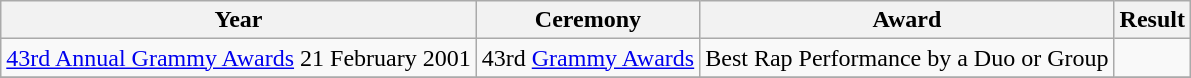<table class="wikitable plainrowheaders">
<tr>
<th>Year</th>
<th>Ceremony</th>
<th>Award</th>
<th>Result</th>
</tr>
<tr>
<td><a href='#'>43rd Annual Grammy Awards</a> 21 February 2001</td>
<td>43rd <a href='#'>Grammy Awards</a></td>
<td>Best Rap Performance by a Duo or Group</td>
<td></td>
</tr>
<tr>
</tr>
</table>
